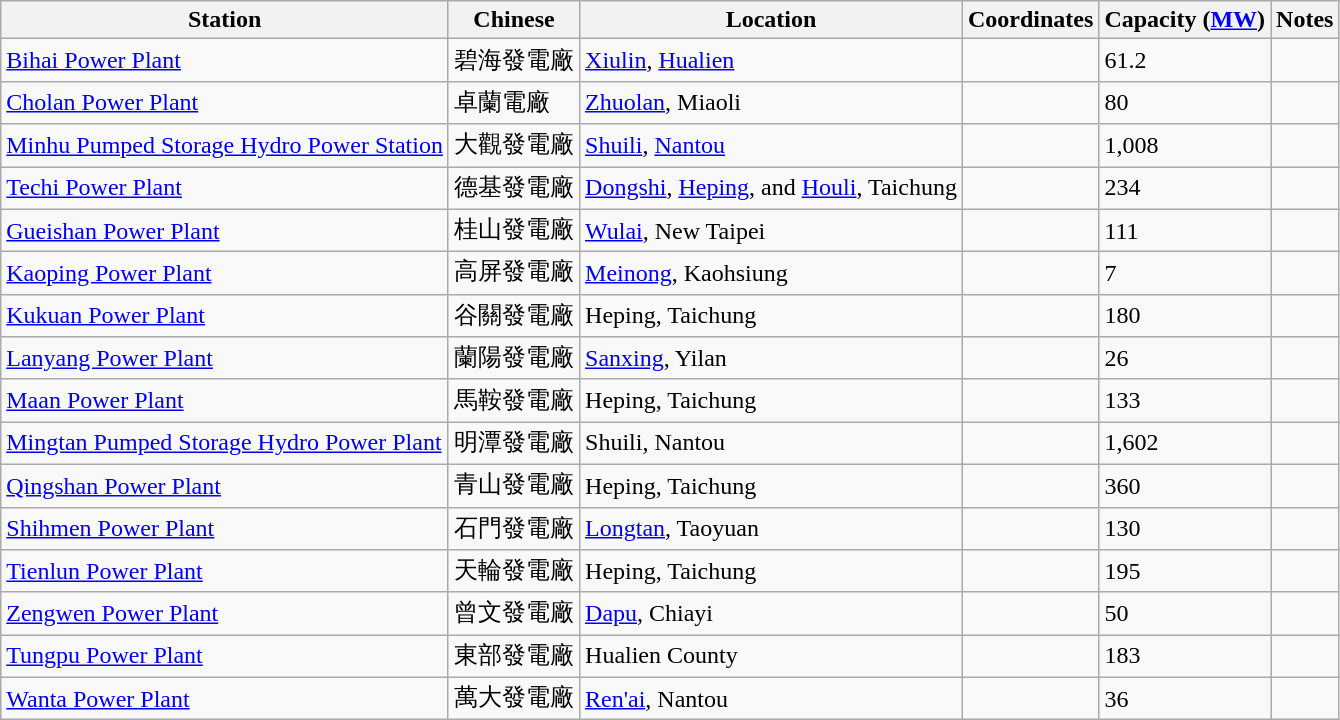<table class="wikitable sortable">
<tr>
<th>Station</th>
<th>Chinese</th>
<th>Location</th>
<th>Coordinates</th>
<th>Capacity (<a href='#'>MW</a>)</th>
<th>Notes</th>
</tr>
<tr>
<td><a href='#'>Bihai Power Plant</a></td>
<td>碧海發電廠</td>
<td><a href='#'>Xiulin</a>, <a href='#'>Hualien</a></td>
<td></td>
<td>61.2</td>
<td></td>
</tr>
<tr>
<td><a href='#'>Cholan Power Plant</a></td>
<td>卓蘭電廠</td>
<td><a href='#'>Zhuolan</a>, Miaoli</td>
<td></td>
<td>80</td>
<td></td>
</tr>
<tr>
<td><a href='#'>Minhu Pumped Storage Hydro Power Station</a></td>
<td>大觀發電廠</td>
<td><a href='#'>Shuili</a>, <a href='#'>Nantou</a></td>
<td></td>
<td>1,008</td>
<td></td>
</tr>
<tr>
<td><a href='#'>Techi Power Plant</a></td>
<td>德基發電廠</td>
<td><a href='#'>Dongshi</a>, <a href='#'>Heping</a>, and <a href='#'>Houli</a>, Taichung</td>
<td></td>
<td>234</td>
<td></td>
</tr>
<tr>
<td><a href='#'>Gueishan Power Plant</a></td>
<td>桂山發電廠</td>
<td><a href='#'>Wulai</a>, New Taipei</td>
<td></td>
<td>111</td>
<td></td>
</tr>
<tr>
<td><a href='#'>Kaoping Power Plant</a></td>
<td>高屏發電廠</td>
<td><a href='#'>Meinong</a>, Kaohsiung</td>
<td></td>
<td>7</td>
<td></td>
</tr>
<tr>
<td><a href='#'>Kukuan Power Plant</a></td>
<td>谷關發電廠</td>
<td>Heping, Taichung</td>
<td></td>
<td>180</td>
<td></td>
</tr>
<tr>
<td><a href='#'>Lanyang Power Plant</a></td>
<td>蘭陽發電廠</td>
<td><a href='#'>Sanxing</a>, Yilan</td>
<td></td>
<td>26</td>
<td></td>
</tr>
<tr>
<td><a href='#'>Maan Power Plant</a></td>
<td>馬鞍發電廠</td>
<td>Heping, Taichung</td>
<td></td>
<td>133</td>
<td></td>
</tr>
<tr>
<td><a href='#'>Mingtan Pumped Storage Hydro Power Plant</a></td>
<td>明潭發電廠</td>
<td>Shuili, Nantou</td>
<td></td>
<td>1,602</td>
<td></td>
</tr>
<tr>
<td><a href='#'>Qingshan Power Plant</a></td>
<td>青山發電廠</td>
<td>Heping, Taichung</td>
<td></td>
<td>360</td>
<td></td>
</tr>
<tr>
<td><a href='#'>Shihmen Power Plant</a></td>
<td>石門發電廠</td>
<td><a href='#'>Longtan</a>, Taoyuan</td>
<td></td>
<td>130</td>
<td></td>
</tr>
<tr>
<td><a href='#'>Tienlun Power Plant</a></td>
<td>天輪發電廠</td>
<td>Heping, Taichung</td>
<td></td>
<td>195</td>
<td></td>
</tr>
<tr>
<td><a href='#'>Zengwen Power Plant</a></td>
<td>曾文發電廠</td>
<td><a href='#'>Dapu</a>, Chiayi</td>
<td></td>
<td>50</td>
<td></td>
</tr>
<tr>
<td><a href='#'>Tungpu Power Plant</a></td>
<td>東部發電廠</td>
<td>Hualien County</td>
<td></td>
<td>183</td>
<td></td>
</tr>
<tr>
<td><a href='#'>Wanta Power Plant</a></td>
<td>萬大發電廠</td>
<td><a href='#'>Ren'ai</a>, Nantou</td>
<td></td>
<td>36</td>
<td></td>
</tr>
</table>
